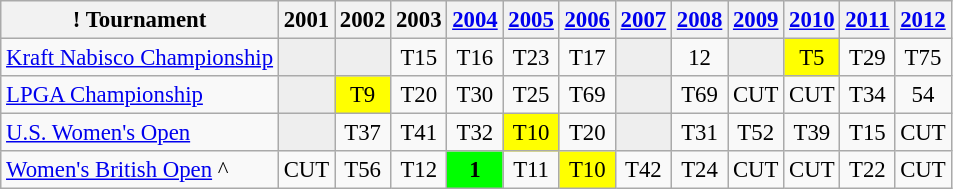<table class="wikitable" style="font-size:95%;text-align:center;">
<tr>
<th>! Tournament</th>
<th>2001</th>
<th>2002</th>
<th>2003</th>
<th><a href='#'>2004</a></th>
<th><a href='#'>2005</a></th>
<th><a href='#'>2006</a></th>
<th><a href='#'>2007</a></th>
<th><a href='#'>2008</a></th>
<th><a href='#'>2009</a></th>
<th><a href='#'>2010</a></th>
<th><a href='#'>2011</a></th>
<th><a href='#'>2012</a></th>
</tr>
<tr>
<td align=left><a href='#'>Kraft Nabisco Championship</a></td>
<td style="background:#eeeeee;"></td>
<td style="background:#eeeeee;"></td>
<td>T15</td>
<td>T16</td>
<td>T23</td>
<td>T17</td>
<td style="background:#eeeeee;"></td>
<td>12</td>
<td style="background:#eeeeee;"></td>
<td style="background:yellow;">T5</td>
<td>T29</td>
<td>T75</td>
</tr>
<tr>
<td align=left><a href='#'>LPGA Championship</a></td>
<td style="background:#eeeeee;"></td>
<td style="background:yellow;">T9</td>
<td>T20</td>
<td>T30</td>
<td>T25</td>
<td>T69</td>
<td style="background:#eeeeee;"></td>
<td>T69</td>
<td>CUT</td>
<td>CUT</td>
<td>T34</td>
<td>54</td>
</tr>
<tr>
<td align=left><a href='#'>U.S. Women's Open</a></td>
<td style="background:#eeeeee;"></td>
<td>T37</td>
<td>T41</td>
<td>T32</td>
<td style="background:yellow;">T10</td>
<td>T20</td>
<td style="background:#eeeeee;"></td>
<td>T31</td>
<td>T52</td>
<td>T39</td>
<td>T15</td>
<td>CUT</td>
</tr>
<tr>
<td align=left><a href='#'>Women's British Open</a> ^</td>
<td>CUT</td>
<td>T56</td>
<td>T12</td>
<td style="background:lime;"><strong>1</strong></td>
<td>T11</td>
<td style="background:yellow;">T10</td>
<td>T42</td>
<td>T24</td>
<td>CUT</td>
<td>CUT</td>
<td>T22</td>
<td>CUT</td>
</tr>
</table>
